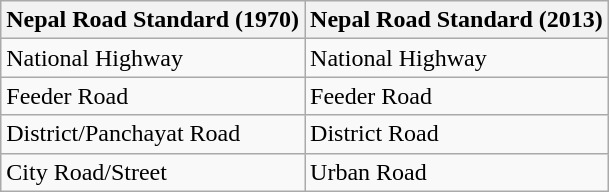<table class="wikitable">
<tr>
<th>Nepal Road Standard (1970)</th>
<th>Nepal Road Standard (2013)</th>
</tr>
<tr>
<td>National Highway</td>
<td>National Highway</td>
</tr>
<tr>
<td>Feeder Road</td>
<td>Feeder Road</td>
</tr>
<tr>
<td>District/Panchayat Road</td>
<td>District Road</td>
</tr>
<tr>
<td>City Road/Street</td>
<td>Urban Road</td>
</tr>
</table>
